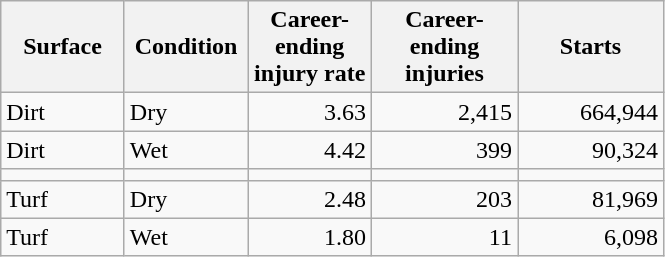<table class="wikitable">
<tr>
<th style="width:75px;">Surface</th>
<th style="width:75px;">Condition</th>
<th style="width:75px;">Career-ending injury rate</th>
<th style="width:90px;">Career-ending injuries</th>
<th style="width:90px;">Starts</th>
</tr>
<tr>
<td>Dirt</td>
<td>Dry</td>
<td align="right">3.63</td>
<td align="right">2,415</td>
<td align="right">664,944</td>
</tr>
<tr>
<td>Dirt</td>
<td>Wet</td>
<td align="right">4.42</td>
<td align="right">399</td>
<td align="right">90,324</td>
</tr>
<tr>
<td></td>
<td></td>
<td></td>
<td></td>
<td></td>
</tr>
<tr>
<td>Turf</td>
<td>Dry</td>
<td align="right">2.48</td>
<td align="right">203</td>
<td align="right">81,969</td>
</tr>
<tr>
<td>Turf</td>
<td>Wet</td>
<td align="right">1.80</td>
<td align="right">11</td>
<td align="right">6,098</td>
</tr>
</table>
